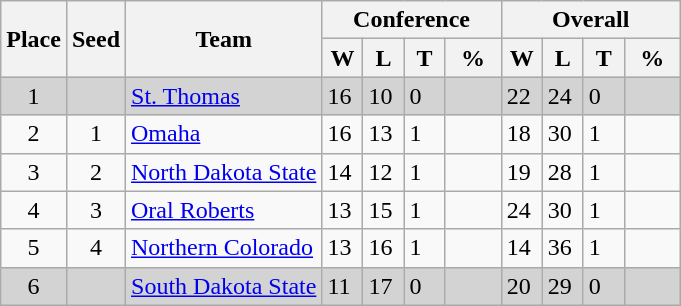<table class="wikitable">
<tr>
<th rowspan ="2">Place</th>
<th rowspan ="2">Seed</th>
<th rowspan ="2">Team</th>
<th colspan = "4">Conference</th>
<th colspan = "4">Overall</th>
</tr>
<tr>
<th scope="col" style="width: 20px;">W</th>
<th scope="col" style="width: 20px;">L</th>
<th scope="col" style="width: 20px;">T</th>
<th scope="col" style="width: 30px;">%</th>
<th scope="col" style="width: 20px;">W</th>
<th scope="col" style="width: 20px;">L</th>
<th scope="col" style="width: 20px;">T</th>
<th scope="col" style="width: 30px;">%</th>
</tr>
<tr bgcolor=#d3d3d3>
<td style="text-align:center;">1</td>
<td style="text-align:center;"></td>
<td><a href='#'>St. Thomas</a></td>
<td>16</td>
<td>10</td>
<td>0</td>
<td></td>
<td>22</td>
<td>24</td>
<td>0</td>
<td></td>
</tr>
<tr>
<td style="text-align:center;">2</td>
<td style="text-align:center;">1</td>
<td><a href='#'>Omaha</a></td>
<td>16</td>
<td>13</td>
<td>1</td>
<td></td>
<td>18</td>
<td>30</td>
<td>1</td>
<td></td>
</tr>
<tr>
<td style="text-align:center;">3</td>
<td style="text-align:center;">2</td>
<td><a href='#'>North Dakota State</a></td>
<td>14</td>
<td>12</td>
<td>1</td>
<td></td>
<td>19</td>
<td>28</td>
<td>1</td>
<td></td>
</tr>
<tr>
<td style="text-align:center;">4</td>
<td style="text-align:center;">3</td>
<td><a href='#'>Oral Roberts</a></td>
<td>13</td>
<td>15</td>
<td>1</td>
<td></td>
<td>24</td>
<td>30</td>
<td>1</td>
<td></td>
</tr>
<tr>
<td style="text-align:center;">5</td>
<td style="text-align:center;">4</td>
<td><a href='#'>Northern Colorado</a></td>
<td>13</td>
<td>16</td>
<td>1</td>
<td></td>
<td>14</td>
<td>36</td>
<td>1</td>
<td></td>
</tr>
<tr bgcolor=#d3d3d3>
<td style="text-align:center;">6</td>
<td style="text-align:center;"></td>
<td><a href='#'>South Dakota State</a></td>
<td>11</td>
<td>17</td>
<td>0</td>
<td></td>
<td>20</td>
<td>29</td>
<td>0</td>
<td></td>
</tr>
</table>
